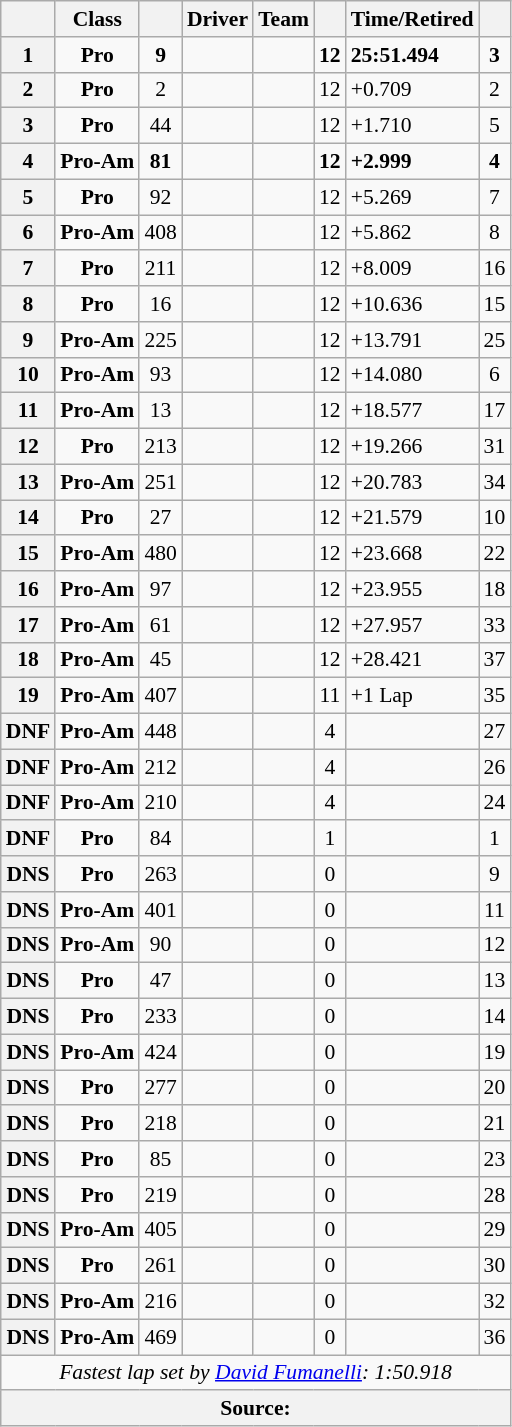<table class="wikitable" style="font-size:90%;">
<tr>
<th scope="col"></th>
<th scope="col">Class</th>
<th scope="col"></th>
<th scope="col">Driver</th>
<th scope="col">Team</th>
<th scope="col"></th>
<th scope="col">Time/Retired</th>
<th scope="col"></th>
</tr>
<tr>
<th>1</th>
<td align=center><strong><span>Pro</span></strong></td>
<td align=center><strong>9</strong></td>
<td></td>
<td></td>
<td align=center><strong>12</strong></td>
<td><strong>25:51.494</strong></td>
<td align=center><strong>3</strong></td>
</tr>
<tr>
<th>2</th>
<td align=center><strong><span>Pro</span></strong></td>
<td align=center>2</td>
<td></td>
<td></td>
<td align=center>12</td>
<td>+0.709</td>
<td align=center>2</td>
</tr>
<tr>
<th>3</th>
<td align=center><strong><span>Pro</span></strong></td>
<td align=center>44</td>
<td></td>
<td></td>
<td align=center>12</td>
<td>+1.710</td>
<td align=center>5</td>
</tr>
<tr>
<th>4</th>
<td align=center><strong><span>Pro-Am</span></strong></td>
<td align=center><strong>81</strong></td>
<td></td>
<td></td>
<td align=center><strong>12</strong></td>
<td><strong>+2.999</strong></td>
<td align=center><strong>4</strong></td>
</tr>
<tr>
<th>5</th>
<td align=center><strong><span>Pro</span></strong></td>
<td align=center>92</td>
<td></td>
<td></td>
<td align=center>12</td>
<td>+5.269</td>
<td align=center>7</td>
</tr>
<tr>
<th>6</th>
<td align=center><strong><span>Pro-Am</span></strong></td>
<td align=center>408</td>
<td></td>
<td></td>
<td align=center>12</td>
<td>+5.862</td>
<td align=center>8</td>
</tr>
<tr>
<th>7</th>
<td align=center><strong><span>Pro</span></strong></td>
<td align=center>211</td>
<td></td>
<td></td>
<td align=center>12</td>
<td>+8.009</td>
<td align=center>16</td>
</tr>
<tr>
<th>8</th>
<td align=center><strong><span>Pro</span></strong></td>
<td align=center>16</td>
<td></td>
<td></td>
<td align=center>12</td>
<td>+10.636</td>
<td align=center>15</td>
</tr>
<tr>
<th>9</th>
<td align=center><strong><span>Pro-Am</span></strong></td>
<td align=center>225</td>
<td></td>
<td></td>
<td align=center>12</td>
<td>+13.791</td>
<td align=center>25</td>
</tr>
<tr>
<th>10</th>
<td align=center><strong><span>Pro-Am</span></strong></td>
<td align=center>93</td>
<td></td>
<td></td>
<td align=center>12</td>
<td>+14.080</td>
<td align=center>6</td>
</tr>
<tr>
<th>11</th>
<td align=center><strong><span>Pro-Am</span></strong></td>
<td align=center>13</td>
<td></td>
<td></td>
<td align=center>12</td>
<td>+18.577</td>
<td align=center>17</td>
</tr>
<tr>
<th>12</th>
<td align=center><strong><span>Pro</span></strong></td>
<td align=center>213</td>
<td></td>
<td></td>
<td align=center>12</td>
<td>+19.266</td>
<td align=center>31</td>
</tr>
<tr>
<th>13</th>
<td align=center><strong><span>Pro-Am</span></strong></td>
<td align=center>251</td>
<td></td>
<td></td>
<td align=center>12</td>
<td>+20.783</td>
<td align=center>34</td>
</tr>
<tr>
<th>14</th>
<td align=center><strong><span>Pro</span></strong></td>
<td align=center>27</td>
<td></td>
<td></td>
<td align=center>12</td>
<td>+21.579</td>
<td align=center>10</td>
</tr>
<tr>
<th>15</th>
<td align=center><strong><span>Pro-Am</span></strong></td>
<td align=center>480</td>
<td></td>
<td></td>
<td align=center>12</td>
<td>+23.668</td>
<td align=center>22</td>
</tr>
<tr>
<th>16</th>
<td align=center><strong><span>Pro-Am</span></strong></td>
<td align=center>97</td>
<td></td>
<td></td>
<td align=center>12</td>
<td>+23.955</td>
<td align=center>18</td>
</tr>
<tr>
<th>17</th>
<td align=center><strong><span>Pro-Am</span></strong></td>
<td align=center>61</td>
<td></td>
<td></td>
<td align=center>12</td>
<td>+27.957</td>
<td align=center>33</td>
</tr>
<tr>
<th>18</th>
<td align=center><strong><span>Pro-Am</span></strong></td>
<td align=center>45</td>
<td></td>
<td></td>
<td align=center>12</td>
<td>+28.421</td>
<td align=center>37</td>
</tr>
<tr>
<th>19</th>
<td align=center><strong><span>Pro-Am</span></strong></td>
<td align=center>407</td>
<td></td>
<td></td>
<td align=center>11</td>
<td>+1 Lap</td>
<td align=center>35</td>
</tr>
<tr>
<th>DNF</th>
<td align=center><strong><span>Pro-Am</span></strong></td>
<td align=center>448</td>
<td></td>
<td></td>
<td align=center>4</td>
<td></td>
<td align=center>27</td>
</tr>
<tr>
<th>DNF</th>
<td align=center><strong><span>Pro-Am</span></strong></td>
<td align=center>212</td>
<td></td>
<td></td>
<td align=center>4</td>
<td></td>
<td align=center>26</td>
</tr>
<tr>
<th>DNF</th>
<td align=center><strong><span>Pro-Am</span></strong></td>
<td align=center>210</td>
<td></td>
<td></td>
<td align=center>4</td>
<td></td>
<td align=center>24</td>
</tr>
<tr>
<th>DNF</th>
<td align=center><strong><span>Pro</span></strong></td>
<td align=center>84</td>
<td></td>
<td></td>
<td align=center>1</td>
<td></td>
<td align=center>1</td>
</tr>
<tr>
<th>DNS</th>
<td align=center><strong><span>Pro</span></strong></td>
<td align=center>263</td>
<td></td>
<td></td>
<td align=center>0</td>
<td></td>
<td align=center>9</td>
</tr>
<tr>
<th>DNS</th>
<td align=center><strong><span>Pro-Am</span></strong></td>
<td align=center>401</td>
<td></td>
<td></td>
<td align=center>0</td>
<td></td>
<td align=center>11</td>
</tr>
<tr>
<th>DNS</th>
<td align=center><strong><span>Pro-Am</span></strong></td>
<td align=center>90</td>
<td></td>
<td></td>
<td align=center>0</td>
<td></td>
<td align=center>12</td>
</tr>
<tr>
<th>DNS</th>
<td align=center><strong><span>Pro</span></strong></td>
<td align=center>47</td>
<td></td>
<td></td>
<td align=center>0</td>
<td></td>
<td align=center>13</td>
</tr>
<tr>
<th>DNS</th>
<td align=center><strong><span>Pro</span></strong></td>
<td align=center>233</td>
<td></td>
<td></td>
<td align=center>0</td>
<td></td>
<td align=center>14</td>
</tr>
<tr>
<th>DNS</th>
<td align=center><strong><span>Pro-Am</span></strong></td>
<td align=center>424</td>
<td></td>
<td></td>
<td align=center>0</td>
<td></td>
<td align=center>19</td>
</tr>
<tr>
<th>DNS</th>
<td align=center><strong><span>Pro</span></strong></td>
<td align=center>277</td>
<td></td>
<td></td>
<td align=center>0</td>
<td></td>
<td align=center>20</td>
</tr>
<tr>
<th>DNS</th>
<td align=center><strong><span>Pro</span></strong></td>
<td align=center>218</td>
<td></td>
<td></td>
<td align=center>0</td>
<td></td>
<td align=center>21</td>
</tr>
<tr>
<th>DNS</th>
<td align=center><strong><span>Pro</span></strong></td>
<td align=center>85</td>
<td></td>
<td></td>
<td align=center>0</td>
<td></td>
<td align=center>23</td>
</tr>
<tr>
<th>DNS</th>
<td align=center><strong><span>Pro</span></strong></td>
<td align=center>219</td>
<td></td>
<td></td>
<td align=center>0</td>
<td></td>
<td align=center>28</td>
</tr>
<tr>
<th>DNS</th>
<td align=center><strong><span>Pro-Am</span></strong></td>
<td align=center>405</td>
<td></td>
<td></td>
<td align=center>0</td>
<td></td>
<td align=center>29</td>
</tr>
<tr>
<th>DNS</th>
<td align=center><strong><span>Pro</span></strong></td>
<td align=center>261</td>
<td></td>
<td></td>
<td align=center>0</td>
<td></td>
<td align=center>30</td>
</tr>
<tr>
<th>DNS</th>
<td align=center><strong><span>Pro-Am</span></strong></td>
<td align=center>216</td>
<td></td>
<td></td>
<td align=center>0</td>
<td></td>
<td align=center>32</td>
</tr>
<tr>
<th>DNS</th>
<td align=center><strong><span>Pro-Am</span></strong></td>
<td align=center>469</td>
<td></td>
<td></td>
<td align=center>0</td>
<td></td>
<td align=center>36</td>
</tr>
<tr>
<td colspan=8 align=center><em>Fastest lap set by <a href='#'>David Fumanelli</a>: 1:50.918</em></td>
</tr>
<tr>
<th colspan=8>Source:</th>
</tr>
</table>
